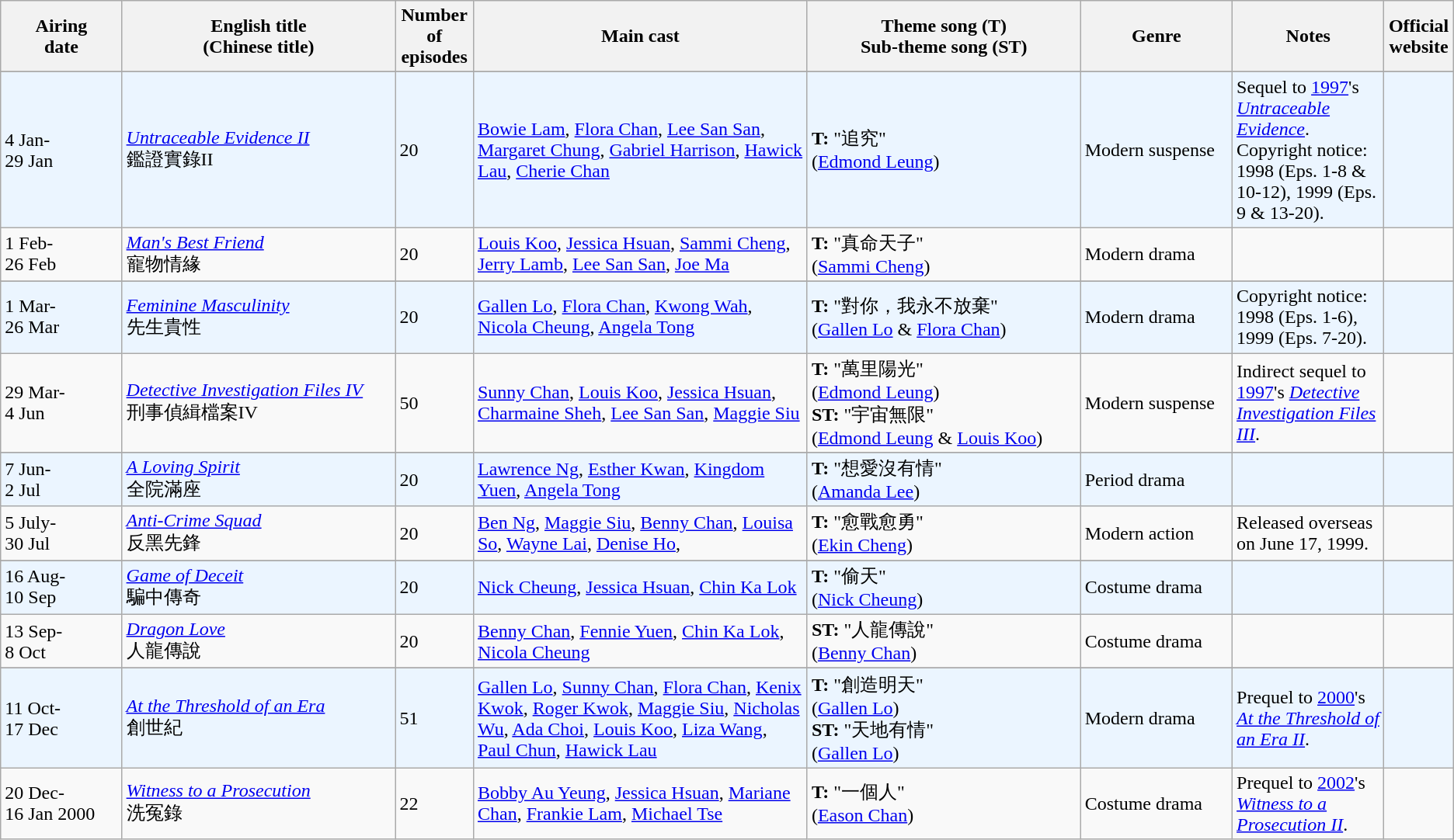<table class="wikitable">
<tr>
<th align=center width=8% bgcolor="silver">Airing<br>date</th>
<th align=center width=18% bgcolor="silver">English title <br> (Chinese title)</th>
<th align=center width=5% bgcolor="silver">Number of episodes</th>
<th align=center width=22% bgcolor="silver">Main cast</th>
<th align=center width=18% bgcolor="silver">Theme song (T) <br>Sub-theme song (ST)</th>
<th align=center width=10% bgcolor="silver">Genre</th>
<th align=center width=10% bgcolor="silver">Notes</th>
<th align=center width=1% bgcolor="silver">Official website</th>
</tr>
<tr>
</tr>
<tr ---- bgcolor="#ebf5ff">
<td>4 Jan- <br> 29 Jan</td>
<td><em><a href='#'>Untraceable Evidence II</a></em> <br> 鑑證實錄II</td>
<td>20</td>
<td><a href='#'>Bowie Lam</a>, <a href='#'>Flora Chan</a>, <a href='#'>Lee San San</a>, <a href='#'>Margaret Chung</a>, <a href='#'>Gabriel Harrison</a>, <a href='#'>Hawick Lau</a>, <a href='#'>Cherie Chan</a></td>
<td><strong>T:</strong> "追究" <br>(<a href='#'>Edmond Leung</a>)</td>
<td>Modern suspense</td>
<td>Sequel to <a href='#'>1997</a>'s <em><a href='#'>Untraceable Evidence</a></em>. Copyright notice: 1998 (Eps. 1-8 & 10-12), 1999 (Eps. 9 & 13-20).</td>
<td> </td>
</tr>
<tr>
<td>1 Feb- <br> 26 Feb</td>
<td><em><a href='#'>Man's Best Friend</a></em> <br> 寵物情緣</td>
<td>20</td>
<td><a href='#'>Louis Koo</a>, <a href='#'>Jessica Hsuan</a>, <a href='#'>Sammi Cheng</a>, <a href='#'>Jerry Lamb</a>, <a href='#'>Lee San San</a>, <a href='#'>Joe Ma</a></td>
<td><strong>T:</strong> "真命天子" <br>(<a href='#'>Sammi Cheng</a>)</td>
<td>Modern drama</td>
<td></td>
<td> </td>
</tr>
<tr>
</tr>
<tr ---- bgcolor="#ebf5ff">
<td>1 Mar- <br> 26 Mar</td>
<td><em><a href='#'>Feminine Masculinity</a></em> <br> 先生貴性</td>
<td>20</td>
<td><a href='#'>Gallen Lo</a>, <a href='#'>Flora Chan</a>, <a href='#'>Kwong Wah</a>, <a href='#'>Nicola Cheung</a>, <a href='#'>Angela Tong</a></td>
<td><strong>T:</strong> "對你，我永不放棄" <br>(<a href='#'>Gallen Lo</a> & <a href='#'>Flora Chan</a>)</td>
<td>Modern drama</td>
<td>Copyright notice: 1998 (Eps. 1-6), 1999 (Eps. 7-20).</td>
<td> </td>
</tr>
<tr>
<td>29 Mar- <br> 4 Jun</td>
<td><em><a href='#'>Detective Investigation Files IV</a></em> <br> 刑事偵緝檔案IV</td>
<td>50</td>
<td><a href='#'>Sunny Chan</a>, <a href='#'>Louis Koo</a>, <a href='#'>Jessica Hsuan</a>, <a href='#'>Charmaine Sheh</a>, <a href='#'>Lee San San</a>, <a href='#'>Maggie Siu</a></td>
<td><strong>T:</strong> "萬里陽光" <br>(<a href='#'>Edmond Leung</a>) <br> <strong>ST:</strong> "宇宙無限" <br>(<a href='#'>Edmond Leung</a> & <a href='#'>Louis Koo</a>)</td>
<td>Modern suspense</td>
<td>Indirect sequel to <a href='#'>1997</a>'s <em><a href='#'>Detective Investigation Files III</a></em>.</td>
<td></td>
</tr>
<tr>
</tr>
<tr ---- bgcolor="#ebf5ff">
<td>7 Jun- <br> 2 Jul</td>
<td><em><a href='#'>A Loving Spirit</a></em> <br> 全院滿座</td>
<td>20</td>
<td><a href='#'>Lawrence Ng</a>, <a href='#'>Esther Kwan</a>, <a href='#'>Kingdom Yuen</a>, <a href='#'>Angela Tong</a></td>
<td><strong>T:</strong> "想愛沒有情" <br> (<a href='#'>Amanda Lee</a>)</td>
<td>Period drama</td>
<td></td>
<td> </td>
</tr>
<tr>
<td>5 July- <br> 30 Jul</td>
<td><em><a href='#'>Anti-Crime Squad</a></em> <br> 反黑先鋒</td>
<td>20</td>
<td><a href='#'>Ben Ng</a>, <a href='#'>Maggie Siu</a>, <a href='#'>Benny Chan</a>, <a href='#'>Louisa So</a>, <a href='#'>Wayne Lai</a>, <a href='#'>Denise Ho</a>,</td>
<td><strong>T:</strong> "愈戰愈勇" <br> (<a href='#'>Ekin Cheng</a>)</td>
<td>Modern action</td>
<td>Released overseas on June 17, 1999.</td>
<td> </td>
</tr>
<tr>
</tr>
<tr ---- bgcolor="#ebf5ff">
<td>16 Aug- <br> 10 Sep</td>
<td><em><a href='#'>Game of Deceit</a></em> <br> 騙中傳奇</td>
<td>20</td>
<td><a href='#'>Nick Cheung</a>, <a href='#'>Jessica Hsuan</a>, <a href='#'>Chin Ka Lok</a></td>
<td><strong>T:</strong> "偷天" <br> (<a href='#'>Nick Cheung</a>)</td>
<td>Costume drama</td>
<td></td>
<td> </td>
</tr>
<tr>
<td>13 Sep- <br> 8 Oct</td>
<td><em><a href='#'>Dragon Love</a></em> <br> 人龍傳說</td>
<td>20</td>
<td><a href='#'>Benny Chan</a>, <a href='#'>Fennie Yuen</a>, <a href='#'>Chin Ka Lok</a>, <a href='#'>Nicola Cheung</a></td>
<td><strong>ST:</strong> "人龍傳說" <br> (<a href='#'>Benny Chan</a>)</td>
<td>Costume drama</td>
<td></td>
<td> </td>
</tr>
<tr>
</tr>
<tr ---- bgcolor="#ebf5ff">
<td>11 Oct- <br> 17 Dec</td>
<td><em><a href='#'>At the Threshold of an Era</a></em> <br> 創世紀</td>
<td>51</td>
<td><a href='#'>Gallen Lo</a>, <a href='#'>Sunny Chan</a>, <a href='#'>Flora Chan</a>, <a href='#'>Kenix Kwok</a>, <a href='#'>Roger Kwok</a>, <a href='#'>Maggie Siu</a>, <a href='#'>Nicholas Wu</a>, <a href='#'>Ada Choi</a>, <a href='#'>Louis Koo</a>, <a href='#'>Liza Wang</a>, <a href='#'>Paul Chun</a>, <a href='#'>Hawick Lau</a></td>
<td><strong>T:</strong> "創造明天" <br>(<a href='#'>Gallen Lo</a>) <br> <strong>ST:</strong> "天地有情"<br> (<a href='#'>Gallen Lo</a>)</td>
<td>Modern drama</td>
<td>Prequel to <a href='#'>2000</a>'s <em><a href='#'>At the Threshold of an Era II</a></em>.</td>
<td> </td>
</tr>
<tr>
<td>20 Dec- <br> 16 Jan 2000</td>
<td><em><a href='#'>Witness to a Prosecution</a></em> <br> 洗冤錄</td>
<td>22</td>
<td><a href='#'>Bobby Au Yeung</a>, <a href='#'>Jessica Hsuan</a>, <a href='#'>Mariane Chan</a>, <a href='#'>Frankie Lam</a>, <a href='#'>Michael Tse</a></td>
<td><strong>T:</strong> "一個人" <br> (<a href='#'>Eason Chan</a>)</td>
<td>Costume drama</td>
<td>Prequel to <a href='#'>2002</a>'s <em><a href='#'>Witness to a Prosecution II</a></em>.</td>
<td> </td>
</tr>
</table>
